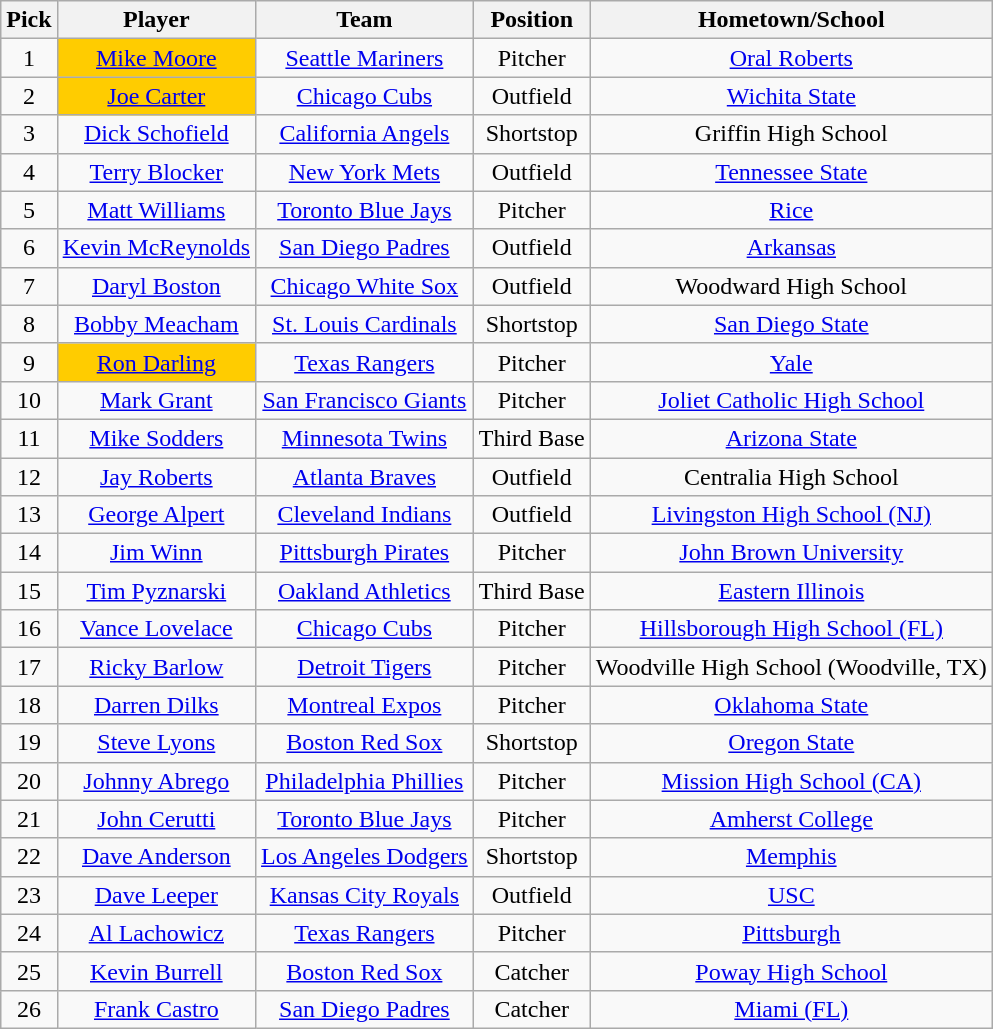<table class="wikitable" style="text-align:center">
<tr>
<th>Pick</th>
<th>Player</th>
<th>Team</th>
<th>Position</th>
<th>Hometown/School</th>
</tr>
<tr>
<td>1</td>
<td bgcolor="#FFCC00"><a href='#'>Mike Moore</a></td>
<td><a href='#'>Seattle Mariners</a></td>
<td>Pitcher</td>
<td><a href='#'>Oral Roberts</a></td>
</tr>
<tr>
<td>2</td>
<td bgcolor="#FFCC00"><a href='#'>Joe Carter</a></td>
<td><a href='#'>Chicago Cubs</a></td>
<td>Outfield</td>
<td><a href='#'>Wichita State</a></td>
</tr>
<tr>
<td>3</td>
<td><a href='#'>Dick Schofield</a></td>
<td><a href='#'>California Angels</a></td>
<td>Shortstop</td>
<td>Griffin High School</td>
</tr>
<tr>
<td>4</td>
<td><a href='#'>Terry Blocker</a></td>
<td><a href='#'>New York Mets</a></td>
<td>Outfield</td>
<td><a href='#'>Tennessee State</a></td>
</tr>
<tr>
<td>5</td>
<td><a href='#'>Matt Williams</a></td>
<td><a href='#'>Toronto Blue Jays</a></td>
<td>Pitcher</td>
<td><a href='#'>Rice</a></td>
</tr>
<tr>
<td>6</td>
<td><a href='#'>Kevin McReynolds</a></td>
<td><a href='#'>San Diego Padres</a></td>
<td>Outfield</td>
<td><a href='#'>Arkansas</a></td>
</tr>
<tr>
<td>7</td>
<td><a href='#'>Daryl Boston</a></td>
<td><a href='#'>Chicago White Sox</a></td>
<td>Outfield</td>
<td>Woodward High School</td>
</tr>
<tr>
<td>8</td>
<td><a href='#'>Bobby Meacham</a></td>
<td><a href='#'>St. Louis Cardinals</a></td>
<td>Shortstop</td>
<td><a href='#'>San Diego State</a></td>
</tr>
<tr>
<td>9</td>
<td bgcolor="#FFCC00"><a href='#'>Ron Darling</a></td>
<td><a href='#'>Texas Rangers</a></td>
<td>Pitcher</td>
<td><a href='#'>Yale</a></td>
</tr>
<tr>
<td>10</td>
<td><a href='#'>Mark Grant</a></td>
<td><a href='#'>San Francisco Giants</a></td>
<td>Pitcher</td>
<td><a href='#'>Joliet Catholic High School</a></td>
</tr>
<tr>
<td>11</td>
<td><a href='#'>Mike Sodders</a></td>
<td><a href='#'>Minnesota Twins</a></td>
<td>Third Base</td>
<td><a href='#'>Arizona State</a></td>
</tr>
<tr>
<td>12</td>
<td><a href='#'>Jay Roberts</a></td>
<td><a href='#'>Atlanta Braves</a></td>
<td>Outfield</td>
<td>Centralia High School</td>
</tr>
<tr>
<td>13</td>
<td><a href='#'>George Alpert</a></td>
<td><a href='#'>Cleveland Indians</a></td>
<td>Outfield</td>
<td><a href='#'>Livingston High School (NJ)</a></td>
</tr>
<tr>
<td>14</td>
<td><a href='#'>Jim Winn</a></td>
<td><a href='#'>Pittsburgh Pirates</a></td>
<td>Pitcher</td>
<td><a href='#'>John Brown University</a></td>
</tr>
<tr>
<td>15</td>
<td><a href='#'>Tim Pyznarski</a></td>
<td><a href='#'>Oakland Athletics</a></td>
<td>Third Base</td>
<td><a href='#'>Eastern Illinois</a></td>
</tr>
<tr>
<td>16</td>
<td><a href='#'>Vance Lovelace</a></td>
<td><a href='#'>Chicago Cubs</a></td>
<td>Pitcher</td>
<td><a href='#'>Hillsborough High School (FL)</a></td>
</tr>
<tr>
<td>17</td>
<td><a href='#'>Ricky Barlow</a></td>
<td><a href='#'>Detroit Tigers</a></td>
<td>Pitcher</td>
<td>Woodville High School (Woodville, TX)</td>
</tr>
<tr>
<td>18</td>
<td><a href='#'>Darren Dilks</a></td>
<td><a href='#'>Montreal Expos</a></td>
<td>Pitcher</td>
<td><a href='#'>Oklahoma State</a></td>
</tr>
<tr>
<td>19</td>
<td><a href='#'>Steve Lyons</a></td>
<td><a href='#'>Boston Red Sox</a></td>
<td>Shortstop</td>
<td><a href='#'>Oregon State</a></td>
</tr>
<tr>
<td>20</td>
<td><a href='#'>Johnny Abrego</a></td>
<td><a href='#'>Philadelphia Phillies</a></td>
<td>Pitcher</td>
<td><a href='#'>Mission High School (CA)</a></td>
</tr>
<tr>
<td>21</td>
<td><a href='#'>John Cerutti</a></td>
<td><a href='#'>Toronto Blue Jays</a></td>
<td>Pitcher</td>
<td><a href='#'>Amherst College</a></td>
</tr>
<tr>
<td>22</td>
<td><a href='#'>Dave Anderson</a></td>
<td><a href='#'>Los Angeles Dodgers</a></td>
<td>Shortstop</td>
<td><a href='#'>Memphis</a></td>
</tr>
<tr>
<td>23</td>
<td><a href='#'>Dave Leeper</a></td>
<td><a href='#'>Kansas City Royals</a></td>
<td>Outfield</td>
<td><a href='#'>USC</a></td>
</tr>
<tr>
<td>24</td>
<td><a href='#'>Al Lachowicz</a></td>
<td><a href='#'>Texas Rangers</a></td>
<td>Pitcher</td>
<td><a href='#'>Pittsburgh</a></td>
</tr>
<tr>
<td>25</td>
<td><a href='#'>Kevin Burrell</a></td>
<td><a href='#'>Boston Red Sox</a></td>
<td>Catcher</td>
<td><a href='#'>Poway High School</a></td>
</tr>
<tr>
<td>26</td>
<td><a href='#'>Frank Castro</a></td>
<td><a href='#'>San Diego Padres</a></td>
<td>Catcher</td>
<td><a href='#'>Miami (FL)</a></td>
</tr>
</table>
